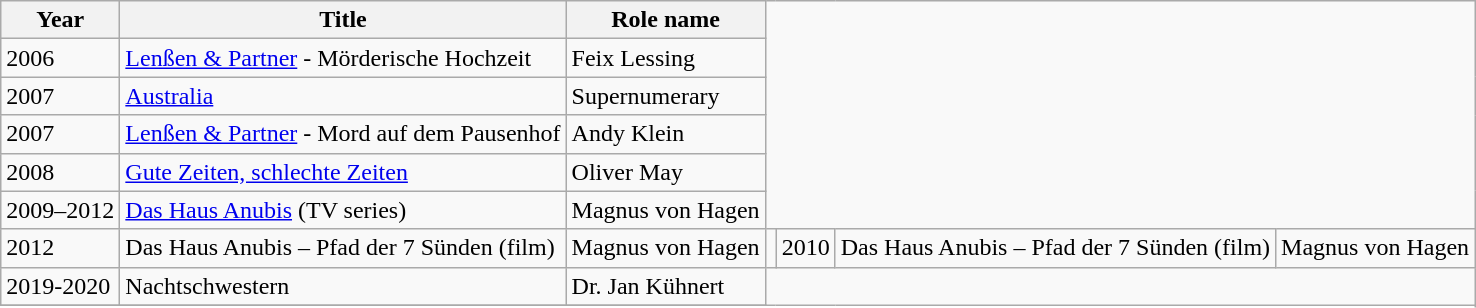<table class="wikitable">
<tr>
<th>Year</th>
<th>Title</th>
<th>Role name</th>
</tr>
<tr>
<td>2006</td>
<td><a href='#'>Lenßen & Partner</a> - Mörderische Hochzeit</td>
<td>Feix Lessing</td>
</tr>
<tr>
<td>2007</td>
<td><a href='#'>Australia</a></td>
<td>Supernumerary</td>
</tr>
<tr>
<td>2007</td>
<td><a href='#'>Lenßen & Partner</a> - Mord auf dem Pausenhof</td>
<td>Andy Klein</td>
</tr>
<tr>
<td>2008</td>
<td><a href='#'>Gute Zeiten, schlechte Zeiten</a></td>
<td>Oliver May</td>
</tr>
<tr>
<td>2009–2012</td>
<td><a href='#'>Das Haus Anubis</a> (TV series)</td>
<td>Magnus von Hagen</td>
</tr>
<tr>
<td>2012</td>
<td>Das Haus Anubis – Pfad der 7 Sünden (film)</td>
<td>Magnus von Hagen</td>
<td></td>
<td>2010</td>
<td>Das Haus Anubis – Pfad der 7 Sünden (film)</td>
<td>Magnus von Hagen</td>
</tr>
<tr>
<td>2019-2020</td>
<td>Nachtschwestern</td>
<td>Dr. Jan Kühnert</td>
</tr>
<tr>
</tr>
</table>
